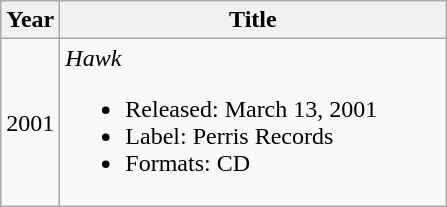<table class="wikitable">
<tr>
<th>Year</th>
<th width="250">Title</th>
</tr>
<tr>
<td>2001</td>
<td><em>Hawk</em><br><ul><li>Released: March 13, 2001</li><li>Label: Perris Records</li><li>Formats: CD</li></ul></td>
</tr>
</table>
